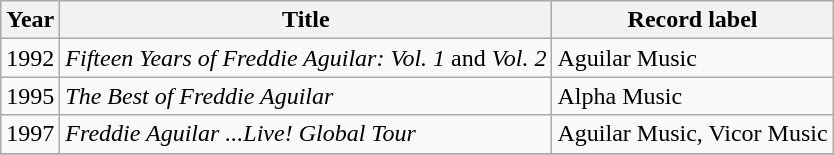<table class="wikitable">
<tr>
<th>Year</th>
<th>Title</th>
<th abbr="Label">Record label</th>
</tr>
<tr>
<td>1992</td>
<td><em>Fifteen Years of Freddie Aguilar: Vol. 1</em> and <em>Vol. 2</em></td>
<td>Aguilar Music</td>
</tr>
<tr>
<td>1995</td>
<td><em>The Best of Freddie Aguilar</em></td>
<td>Alpha Music</td>
</tr>
<tr>
<td>1997</td>
<td><em>Freddie Aguilar ...Live! Global Tour</em></td>
<td>Aguilar Music, Vicor Music </td>
</tr>
<tr>
</tr>
</table>
